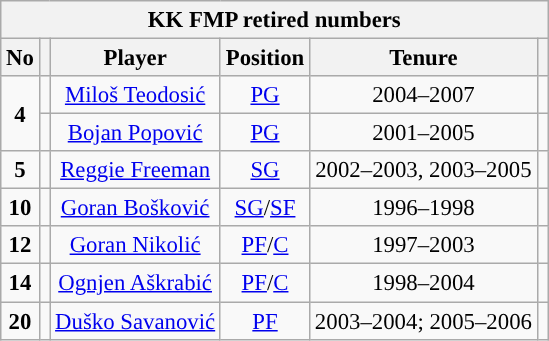<table class="wikitable sortable" style="text-align:center; font-size:95%;">
<tr>
<th colspan=6>KK FMP retired numbers</th>
</tr>
<tr>
<th>No</th>
<th></th>
<th>Player</th>
<th>Position</th>
<th>Tenure</th>
<th></th>
</tr>
<tr>
<td rowspan=2><strong>4</strong></td>
<td></td>
<td><a href='#'>Miloš Teodosić</a></td>
<td><a href='#'>PG</a></td>
<td>2004–2007</td>
<td></td>
</tr>
<tr>
<td></td>
<td><a href='#'>Bojan Popović</a></td>
<td><a href='#'>PG</a></td>
<td>2001–2005</td>
<td></td>
</tr>
<tr>
<td><strong>5</strong></td>
<td></td>
<td><a href='#'>Reggie Freeman</a></td>
<td><a href='#'>SG</a></td>
<td>2002–2003, 2003–2005</td>
<td></td>
</tr>
<tr>
<td><strong>10</strong></td>
<td></td>
<td><a href='#'>Goran Bošković</a></td>
<td><a href='#'>SG</a>/<a href='#'>SF</a></td>
<td>1996–1998</td>
<td></td>
</tr>
<tr>
<td><strong>12</strong></td>
<td></td>
<td><a href='#'>Goran Nikolić</a></td>
<td><a href='#'>PF</a>/<a href='#'>C</a></td>
<td>1997–2003</td>
<td></td>
</tr>
<tr>
<td><strong>14</strong></td>
<td></td>
<td><a href='#'>Ognjen Aškrabić</a></td>
<td><a href='#'>PF</a>/<a href='#'>C</a></td>
<td>1998–2004</td>
<td></td>
</tr>
<tr>
<td><strong>20</strong></td>
<td></td>
<td><a href='#'>Duško Savanović</a></td>
<td><a href='#'>PF</a></td>
<td>2003–2004; 2005–2006</td>
<td></td>
</tr>
</table>
